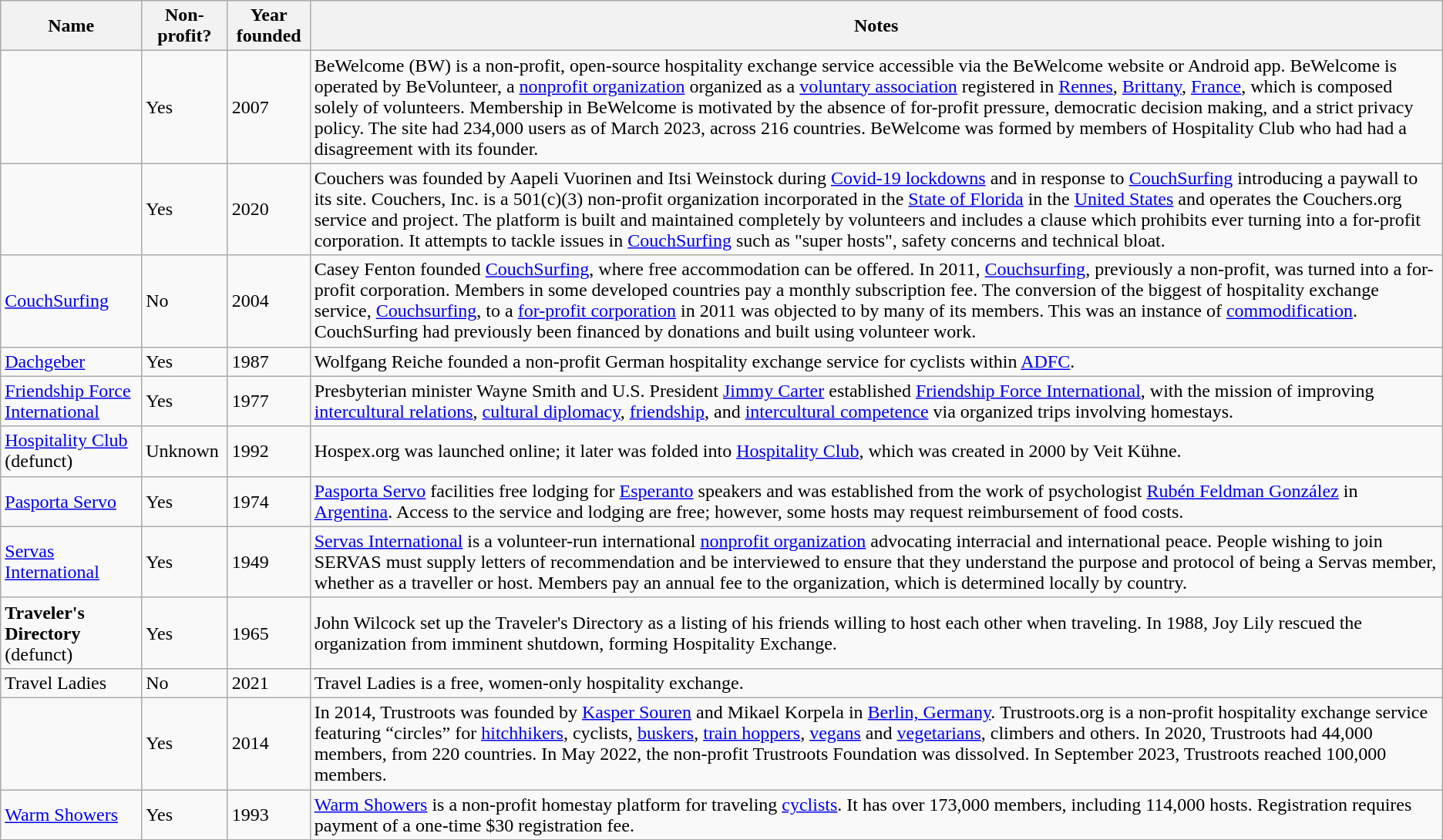<table class="wikitable sortable">
<tr>
<th scope="col">Name</th>
<th scope="col">Non-profit?</th>
<th scope="col">Year founded</th>
<th scope="col">Notes</th>
</tr>
<tr>
<td><strong></strong></td>
<td>Yes</td>
<td>2007</td>
<td>BeWelcome (BW) is a non-profit, open-source hospitality exchange service accessible via the BeWelcome website or Android app. BeWelcome is operated by BeVolunteer, a <a href='#'>nonprofit organization</a> organized as a <a href='#'>voluntary association</a> registered in <a href='#'>Rennes</a>, <a href='#'>Brittany</a>, <a href='#'>France</a>, which is composed solely of volunteers. Membership in BeWelcome is motivated by the absence of for-profit pressure, democratic decision making, and a strict privacy policy. The site had 234,000 users as of March 2023, across 216 countries. BeWelcome was formed by members of Hospitality Club who had had a disagreement with its founder.</td>
</tr>
<tr>
<td><strong></strong></td>
<td>Yes</td>
<td>2020</td>
<td>Couchers was founded by Aapeli Vuorinen and Itsi Weinstock during <a href='#'>Covid-19 lockdowns</a> and in response to <a href='#'>CouchSurfing</a> introducing a paywall to its site. Couchers, Inc. is a 501(c)(3) non-profit organization incorporated in the <a href='#'>State of Florida</a> in the <a href='#'>United States</a> and operates the Couchers.org service and project. The platform is built and maintained completely by volunteers and includes a clause which prohibits ever turning into a for-profit corporation. It attempts to tackle issues in <a href='#'>CouchSurfing</a> such as "super hosts", safety concerns and technical bloat.</td>
</tr>
<tr>
<td><a href='#'>CouchSurfing</a></td>
<td>No</td>
<td>2004</td>
<td>Casey Fenton founded <a href='#'>CouchSurfing</a>, where free accommodation can be offered. In 2011, <a href='#'>Couchsurfing</a>, previously a non-profit, was turned into a for-profit corporation. Members in some developed countries pay a monthly subscription fee. The conversion of the biggest of hospitality exchange service, <a href='#'>Couchsurfing</a>, to a <a href='#'>for-profit corporation</a> in 2011 was objected to by many of its members. This was an instance of <a href='#'>commodification</a>. CouchSurfing had previously been financed by donations and built using volunteer work.</td>
</tr>
<tr>
<td><a href='#'>Dachgeber</a></td>
<td>Yes</td>
<td>1987</td>
<td>Wolfgang Reiche founded a non-profit German hospitality exchange service for cyclists within <a href='#'>ADFC</a>.</td>
</tr>
<tr>
<td><a href='#'>Friendship Force International</a></td>
<td>Yes</td>
<td>1977</td>
<td>Presbyterian minister Wayne Smith and U.S. President <a href='#'>Jimmy Carter</a> established <a href='#'>Friendship Force International</a>, with the mission of improving <a href='#'>intercultural relations</a>, <a href='#'>cultural diplomacy</a>, <a href='#'>friendship</a>, and <a href='#'>intercultural competence</a> via organized trips involving homestays.</td>
</tr>
<tr>
<td><a href='#'>Hospitality Club</a> (defunct)</td>
<td>Unknown</td>
<td>1992</td>
<td>Hospex.org was launched online; it later was folded into <a href='#'>Hospitality Club</a>, which was created in 2000 by Veit Kühne.</td>
</tr>
<tr>
<td><a href='#'>Pasporta Servo</a></td>
<td>Yes</td>
<td>1974</td>
<td><a href='#'>Pasporta Servo</a> facilities free lodging for <a href='#'>Esperanto</a> speakers and was established from the work of psychologist <a href='#'>Rubén Feldman González</a> in <a href='#'>Argentina</a>. Access to the service and lodging are free; however, some hosts may request reimbursement of food costs.</td>
</tr>
<tr>
<td><a href='#'>Servas International</a></td>
<td>Yes</td>
<td>1949</td>
<td><a href='#'>Servas International</a> is a volunteer-run international <a href='#'>nonprofit organization</a> advocating interracial and international peace. People wishing to join SERVAS must supply letters of recommendation and be interviewed to ensure that they understand the purpose and protocol of being a Servas member, whether as a traveller or host. Members pay an annual fee to the organization, which is determined locally by country.</td>
</tr>
<tr>
<td><strong>Traveler's Directory</strong> (defunct)</td>
<td>Yes</td>
<td>1965</td>
<td>John Wilcock set up the Traveler's Directory as a listing of his friends willing to host each other when traveling. In 1988, Joy Lily rescued the organization from imminent shutdown, forming Hospitality Exchange.</td>
</tr>
<tr>
<td>Travel Ladies</td>
<td>No</td>
<td>2021</td>
<td>Travel Ladies is a free, women-only hospitality exchange.</td>
</tr>
<tr>
<td><strong></strong></td>
<td>Yes</td>
<td>2014</td>
<td>In 2014, Trustroots was founded by <a href='#'>Kasper Souren</a> and Mikael Korpela in <a href='#'>Berlin, Germany</a>. Trustroots.org is a non-profit hospitality exchange service featuring “circles” for <a href='#'>hitchhikers</a>, cyclists, <a href='#'>buskers</a>, <a href='#'>train hoppers</a>, <a href='#'>vegans</a> and <a href='#'>vegetarians</a>, climbers and others. In 2020, Trustroots had 44,000 members, from 220 countries. In May 2022, the non-profit Trustroots Foundation was dissolved. In September 2023, Trustroots reached 100,000 members.</td>
</tr>
<tr>
<td><a href='#'>Warm Showers</a></td>
<td>Yes</td>
<td>1993</td>
<td><a href='#'>Warm Showers</a> is a non-profit homestay platform for traveling <a href='#'>cyclists</a>. It has over 173,000 members, including 114,000 hosts. Registration requires payment of a one-time $30 registration fee.</td>
</tr>
</table>
